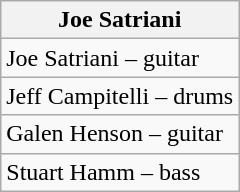<table class="wikitable">
<tr>
<th>Joe Satriani</th>
</tr>
<tr>
<td>Joe Satriani – guitar</td>
</tr>
<tr>
<td>Jeff Campitelli – drums</td>
</tr>
<tr>
<td>Galen Henson – guitar</td>
</tr>
<tr>
<td>Stuart Hamm – bass</td>
</tr>
</table>
